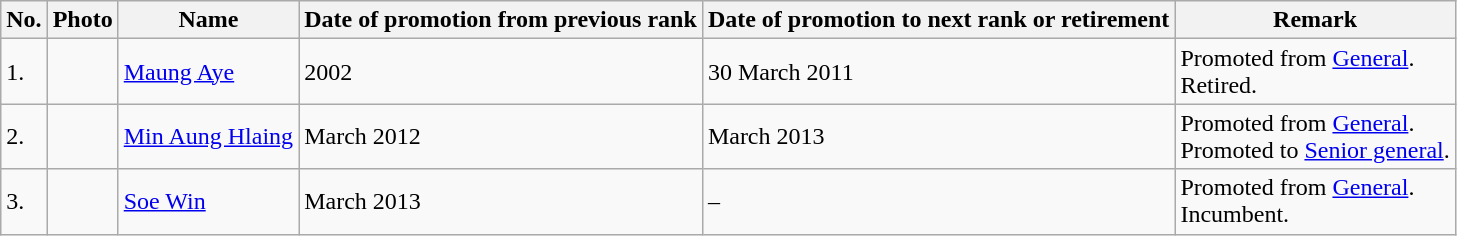<table class="wikitable">
<tr>
<th>No.</th>
<th>Photo</th>
<th>Name</th>
<th>Date of promotion from previous rank</th>
<th>Date of promotion to next rank or retirement</th>
<th>Remark</th>
</tr>
<tr>
<td>1.</td>
<td></td>
<td><a href='#'>Maung Aye</a></td>
<td>2002</td>
<td>30 March 2011</td>
<td>Promoted from <a href='#'>General</a>. <br>Retired.</td>
</tr>
<tr>
<td>2.</td>
<td></td>
<td><a href='#'>Min Aung Hlaing</a></td>
<td>March 2012</td>
<td>March 2013</td>
<td>Promoted from <a href='#'>General</a>. <br>Promoted to <a href='#'>Senior general</a>.</td>
</tr>
<tr>
<td>3.</td>
<td></td>
<td><a href='#'>Soe Win</a></td>
<td>March 2013</td>
<td>–</td>
<td>Promoted from <a href='#'>General</a>. <br>Incumbent.</td>
</tr>
</table>
